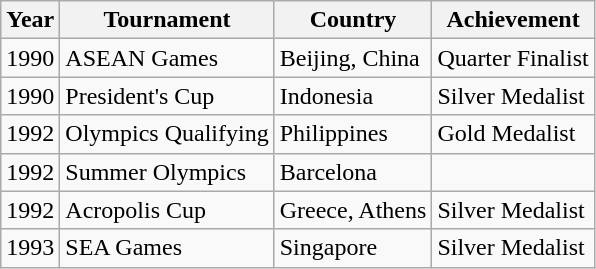<table class="wikitable">
<tr>
<th>Year</th>
<th>Tournament</th>
<th>Country</th>
<th>Achievement</th>
</tr>
<tr>
<td>1990</td>
<td>ASEAN Games</td>
<td>Beijing, China</td>
<td>Quarter Finalist</td>
</tr>
<tr>
<td>1990</td>
<td>President's Cup</td>
<td>Indonesia</td>
<td>Silver Medalist</td>
</tr>
<tr>
<td>1992</td>
<td>Olympics Qualifying</td>
<td>Philippines</td>
<td>Gold Medalist</td>
</tr>
<tr>
<td>1992</td>
<td>Summer Olympics</td>
<td>Barcelona</td>
<td></td>
</tr>
<tr>
<td>1992</td>
<td>Acropolis Cup</td>
<td>Greece, Athens</td>
<td>Silver Medalist</td>
</tr>
<tr>
<td>1993</td>
<td>SEA Games</td>
<td>Singapore</td>
<td>Silver Medalist</td>
</tr>
</table>
